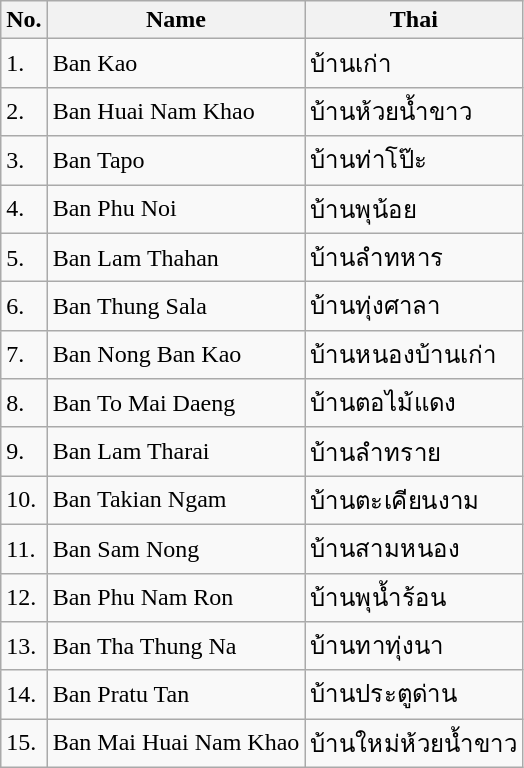<table class="wikitable sortable">
<tr>
<th>No.</th>
<th>Name</th>
<th>Thai</th>
</tr>
<tr>
<td>1.</td>
<td>Ban Kao</td>
<td>บ้านเก่า</td>
</tr>
<tr>
<td>2.</td>
<td>Ban Huai Nam Khao</td>
<td>บ้านห้วยน้ำขาว</td>
</tr>
<tr>
<td>3.</td>
<td>Ban Tapo</td>
<td>บ้านท่าโป๊ะ</td>
</tr>
<tr>
<td>4.</td>
<td>Ban Phu Noi</td>
<td>บ้านพุน้อย</td>
</tr>
<tr>
<td>5.</td>
<td>Ban Lam Thahan</td>
<td>บ้านลำทหาร</td>
</tr>
<tr>
<td>6.</td>
<td>Ban Thung Sala</td>
<td>บ้านทุ่งศาลา</td>
</tr>
<tr>
<td>7.</td>
<td>Ban Nong Ban Kao</td>
<td>บ้านหนองบ้านเก่า</td>
</tr>
<tr>
<td>8.</td>
<td>Ban To Mai Daeng</td>
<td>บ้านตอไม้แดง</td>
</tr>
<tr>
<td>9.</td>
<td>Ban Lam Tharai</td>
<td>บ้านลำทราย</td>
</tr>
<tr>
<td>10.</td>
<td>Ban Takian Ngam</td>
<td>บ้านตะเคียนงาม</td>
</tr>
<tr>
<td>11.</td>
<td>Ban Sam Nong</td>
<td>บ้านสามหนอง</td>
</tr>
<tr>
<td>12.</td>
<td>Ban Phu Nam Ron</td>
<td>บ้านพุน้ำร้อน</td>
</tr>
<tr>
<td>13.</td>
<td>Ban Tha Thung Na</td>
<td>บ้านทาทุ่งนา</td>
</tr>
<tr>
<td>14.</td>
<td>Ban Pratu Tan</td>
<td>บ้านประตูด่าน</td>
</tr>
<tr>
<td>15.</td>
<td>Ban Mai Huai Nam Khao</td>
<td>บ้านใหม่ห้วยน้ำขาว</td>
</tr>
</table>
